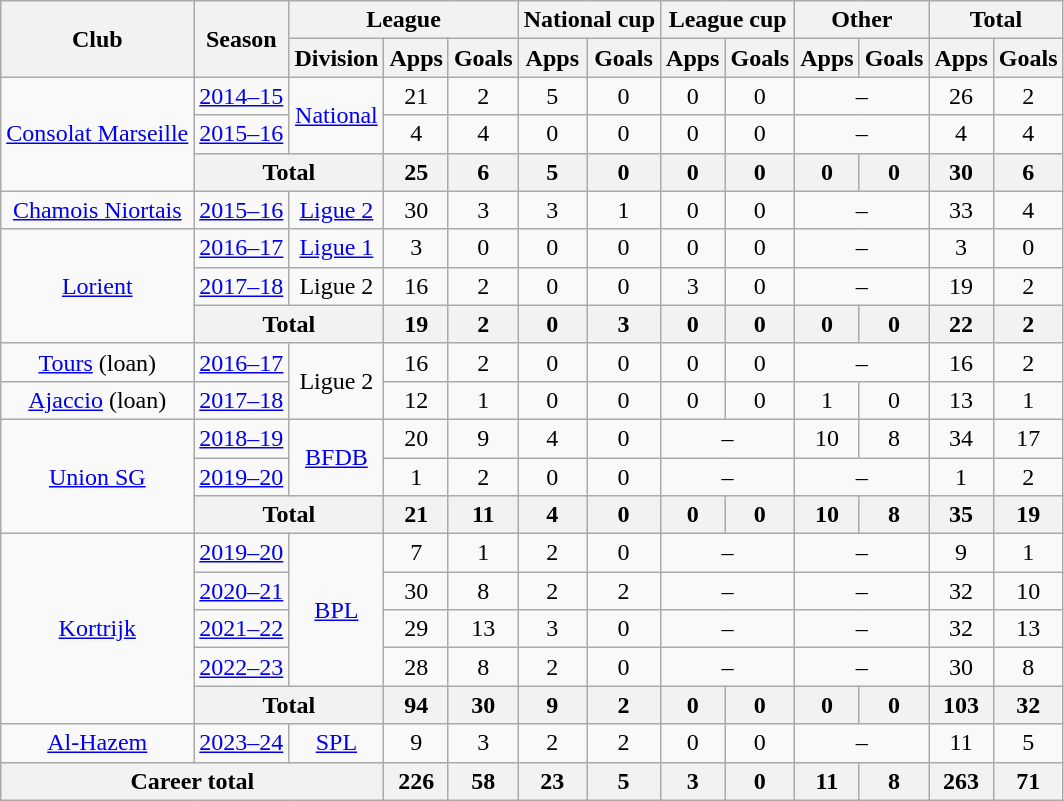<table class="wikitable" style="text-align:center">
<tr>
<th rowspan="2">Club</th>
<th rowspan="2">Season</th>
<th colspan="3">League</th>
<th colspan="2">National cup</th>
<th colspan="2">League cup</th>
<th colspan="2">Other</th>
<th colspan="2">Total</th>
</tr>
<tr>
<th>Division</th>
<th>Apps</th>
<th>Goals</th>
<th>Apps</th>
<th>Goals</th>
<th>Apps</th>
<th>Goals</th>
<th>Apps</th>
<th>Goals</th>
<th>Apps</th>
<th>Goals</th>
</tr>
<tr>
<td rowspan="3"><a href='#'>Consolat Marseille</a></td>
<td><a href='#'>2014–15</a></td>
<td rowspan="2"><a href='#'>National</a></td>
<td>21</td>
<td>2</td>
<td>5</td>
<td>0</td>
<td>0</td>
<td>0</td>
<td colspan="2">–</td>
<td>26</td>
<td>2</td>
</tr>
<tr>
<td><a href='#'>2015–16</a></td>
<td>4</td>
<td>4</td>
<td>0</td>
<td>0</td>
<td>0</td>
<td>0</td>
<td colspan="2">–</td>
<td>4</td>
<td>4</td>
</tr>
<tr>
<th colspan="2">Total</th>
<th>25</th>
<th>6</th>
<th>5</th>
<th>0</th>
<th>0</th>
<th>0</th>
<th>0</th>
<th>0</th>
<th>30</th>
<th>6</th>
</tr>
<tr>
<td><a href='#'>Chamois Niortais</a></td>
<td><a href='#'>2015–16</a></td>
<td><a href='#'>Ligue 2</a></td>
<td>30</td>
<td>3</td>
<td>3</td>
<td>1</td>
<td>0</td>
<td>0</td>
<td colspan="2">–</td>
<td>33</td>
<td>4</td>
</tr>
<tr>
<td rowspan="3"><a href='#'>Lorient</a></td>
<td><a href='#'>2016–17</a></td>
<td><a href='#'>Ligue 1</a></td>
<td>3</td>
<td>0</td>
<td>0</td>
<td>0</td>
<td>0</td>
<td>0</td>
<td colspan="2">–</td>
<td>3</td>
<td>0</td>
</tr>
<tr>
<td><a href='#'>2017–18</a></td>
<td>Ligue 2</td>
<td>16</td>
<td>2</td>
<td>0</td>
<td>0</td>
<td>3</td>
<td>0</td>
<td colspan="2">–</td>
<td>19</td>
<td>2</td>
</tr>
<tr>
<th colspan="2">Total</th>
<th>19</th>
<th>2</th>
<th>0</th>
<th>3</th>
<th>0</th>
<th>0</th>
<th>0</th>
<th>0</th>
<th>22</th>
<th>2</th>
</tr>
<tr>
<td><a href='#'>Tours</a> (loan)</td>
<td><a href='#'>2016–17</a></td>
<td rowspan="2">Ligue 2</td>
<td>16</td>
<td>2</td>
<td>0</td>
<td>0</td>
<td>0</td>
<td>0</td>
<td colspan="2">–</td>
<td>16</td>
<td>2</td>
</tr>
<tr>
<td><a href='#'>Ajaccio</a> (loan)</td>
<td><a href='#'>2017–18</a></td>
<td>12</td>
<td>1</td>
<td>0</td>
<td>0</td>
<td>0</td>
<td>0</td>
<td>1</td>
<td>0</td>
<td>13</td>
<td>1</td>
</tr>
<tr>
<td rowspan="3"><a href='#'>Union SG</a></td>
<td><a href='#'>2018–19</a></td>
<td rowspan="2"><a href='#'>BFDB</a></td>
<td>20</td>
<td>9</td>
<td>4</td>
<td>0</td>
<td colspan="2">–</td>
<td>10</td>
<td>8</td>
<td>34</td>
<td>17</td>
</tr>
<tr>
<td><a href='#'>2019–20</a></td>
<td>1</td>
<td>2</td>
<td>0</td>
<td>0</td>
<td colspan="2">–</td>
<td colspan="2">–</td>
<td>1</td>
<td>2</td>
</tr>
<tr>
<th colspan="2">Total</th>
<th>21</th>
<th>11</th>
<th>4</th>
<th>0</th>
<th>0</th>
<th>0</th>
<th>10</th>
<th>8</th>
<th>35</th>
<th>19</th>
</tr>
<tr>
<td rowspan="5"><a href='#'>Kortrijk</a></td>
<td><a href='#'>2019–20</a></td>
<td rowspan="4"><a href='#'>BPL</a></td>
<td>7</td>
<td>1</td>
<td>2</td>
<td>0</td>
<td colspan="2">–</td>
<td colspan="2">–</td>
<td>9</td>
<td>1</td>
</tr>
<tr>
<td><a href='#'>2020–21</a></td>
<td>30</td>
<td>8</td>
<td>2</td>
<td>2</td>
<td colspan="2">–</td>
<td colspan="2">–</td>
<td>32</td>
<td>10</td>
</tr>
<tr>
<td><a href='#'>2021–22</a></td>
<td>29</td>
<td>13</td>
<td>3</td>
<td>0</td>
<td colspan="2">–</td>
<td colspan="2">–</td>
<td>32</td>
<td>13</td>
</tr>
<tr>
<td><a href='#'>2022–23</a></td>
<td>28</td>
<td>8</td>
<td>2</td>
<td>0</td>
<td colspan="2">–</td>
<td colspan="2">–</td>
<td>30</td>
<td>8</td>
</tr>
<tr>
<th colspan="2">Total</th>
<th>94</th>
<th>30</th>
<th>9</th>
<th>2</th>
<th>0</th>
<th>0</th>
<th>0</th>
<th>0</th>
<th>103</th>
<th>32</th>
</tr>
<tr>
<td><a href='#'>Al-Hazem</a></td>
<td><a href='#'>2023–24</a></td>
<td><a href='#'>SPL</a></td>
<td>9</td>
<td>3</td>
<td>2</td>
<td>2</td>
<td>0</td>
<td>0</td>
<td colspan="2">–</td>
<td>11</td>
<td>5</td>
</tr>
<tr>
<th colspan="3">Career total</th>
<th>226</th>
<th>58</th>
<th>23</th>
<th>5</th>
<th>3</th>
<th>0</th>
<th>11</th>
<th>8</th>
<th>263</th>
<th>71</th>
</tr>
</table>
